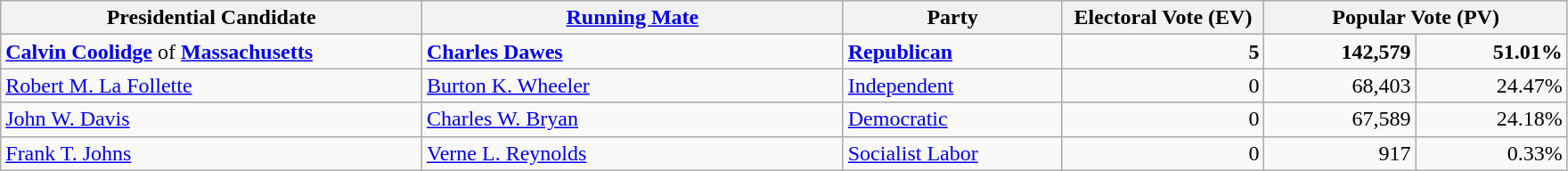<table class="wikitable">
<tr>
<th width="25%">Presidential Candidate</th>
<th width="25%"><a href='#'>Running Mate</a></th>
<th width="13%">Party</th>
<th width="12%">Electoral Vote (EV)</th>
<th colspan="2" width="18%">Popular Vote (PV)</th>
</tr>
<tr>
<td><strong><a href='#'>Calvin Coolidge</a></strong> of <strong><a href='#'>Massachusetts</a></strong></td>
<td><strong><a href='#'>Charles Dawes</a></strong></td>
<td><strong><a href='#'>Republican</a></strong></td>
<td align="right"><strong>5</strong></td>
<td align="right"><strong>142,579</strong></td>
<td align="right"><strong>51.01%</strong></td>
</tr>
<tr>
<td><a href='#'>Robert M. La Follette</a></td>
<td><a href='#'>Burton K. Wheeler</a></td>
<td><a href='#'>Independent</a></td>
<td align="right">0</td>
<td align="right">68,403</td>
<td align="right">24.47%</td>
</tr>
<tr>
<td><a href='#'>John W. Davis</a></td>
<td><a href='#'>Charles W. Bryan</a></td>
<td><a href='#'>Democratic</a></td>
<td align="right">0</td>
<td align="right">67,589</td>
<td align="right">24.18%</td>
</tr>
<tr>
<td><a href='#'>Frank T. Johns</a></td>
<td><a href='#'>Verne L. Reynolds</a></td>
<td><a href='#'>Socialist Labor</a></td>
<td align="right">0</td>
<td align="right">917</td>
<td align="right">0.33%</td>
</tr>
</table>
